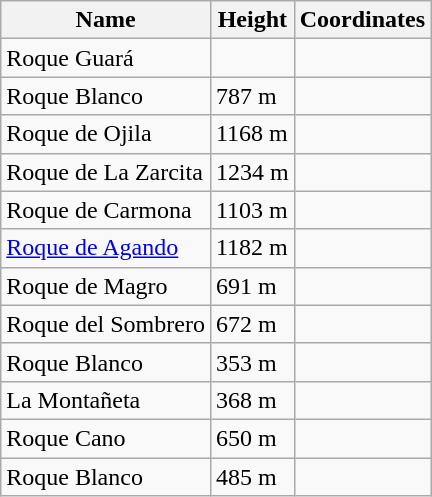<table class="wikitable sortable">
<tr>
<th>Name</th>
<th>Height</th>
<th>Coordinates</th>
</tr>
<tr>
<td>Roque Guará</td>
<td></td>
<td></td>
</tr>
<tr>
<td>Roque Blanco</td>
<td>787 m</td>
<td></td>
</tr>
<tr>
<td>Roque de Ojila</td>
<td>1168 m</td>
<td></td>
</tr>
<tr>
<td>Roque de La Zarcita</td>
<td>1234 m</td>
<td></td>
</tr>
<tr>
<td>Roque de Carmona</td>
<td>1103 m</td>
<td></td>
</tr>
<tr>
<td><a href='#'>Roque de Agando</a></td>
<td>1182 m</td>
<td></td>
</tr>
<tr>
<td>Roque de Magro</td>
<td>691 m</td>
<td></td>
</tr>
<tr>
<td>Roque del Sombrero</td>
<td>672 m</td>
<td></td>
</tr>
<tr>
<td>Roque Blanco</td>
<td>353 m</td>
<td></td>
</tr>
<tr>
<td>La Montañeta</td>
<td>368 m</td>
<td></td>
</tr>
<tr>
<td>Roque Cano</td>
<td>650 m</td>
<td></td>
</tr>
<tr>
<td>Roque Blanco</td>
<td>485 m</td>
<td></td>
</tr>
</table>
